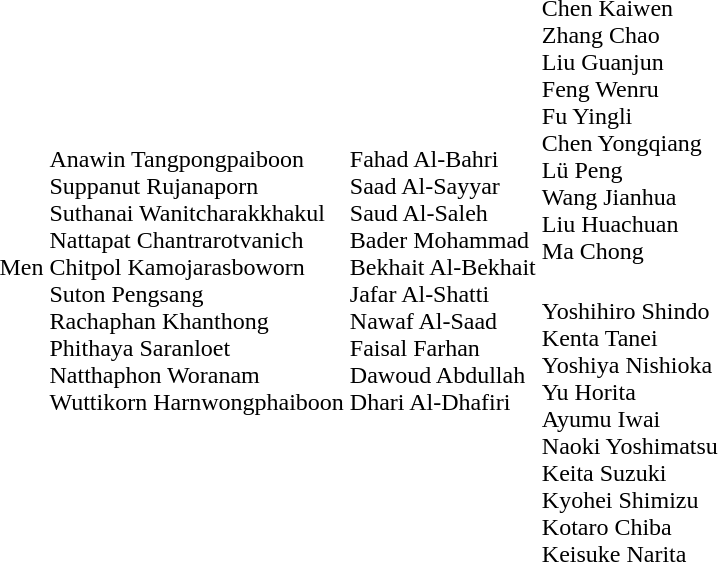<table>
<tr>
<td rowspan=2>Men</td>
<td rowspan=2><br>Anawin Tangpongpaiboon<br>Suppanut Rujanaporn<br>Suthanai Wanitcharakkhakul<br>Nattapat Chantrarotvanich<br>Chitpol Kamojarasboworn<br>Suton Pengsang<br>Rachaphan Khanthong<br>Phithaya Saranloet<br>Natthaphon Woranam<br>Wuttikorn Harnwongphaiboon</td>
<td rowspan=2><br>Fahad Al-Bahri<br>Saad Al-Sayyar<br>Saud Al-Saleh<br>Bader Mohammad<br>Bekhait Al-Bekhait<br>Jafar Al-Shatti<br>Nawaf Al-Saad<br>Faisal Farhan<br>Dawoud Abdullah<br>Dhari Al-Dhafiri</td>
<td><br>Chen Kaiwen<br>Zhang Chao<br>Liu Guanjun<br>Feng Wenru<br>Fu Yingli<br>Chen Yongqiang<br>Lü Peng<br>Wang Jianhua<br>Liu Huachuan<br>Ma Chong</td>
</tr>
<tr>
<td><br>Yoshihiro Shindo<br>Kenta Tanei<br>Yoshiya Nishioka<br>Yu Horita<br>Ayumu Iwai<br>Naoki Yoshimatsu<br>Keita Suzuki<br>Kyohei Shimizu<br>Kotaro Chiba<br>Keisuke Narita</td>
</tr>
</table>
